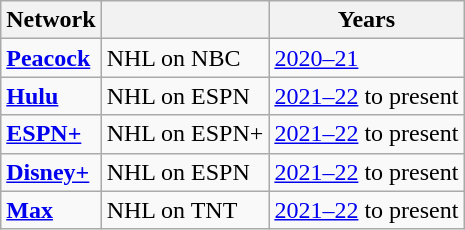<table class="wikitable">
<tr>
<th>Network</th>
<th></th>
<th>Years</th>
</tr>
<tr>
<td><strong><a href='#'>Peacock</a></strong></td>
<td>NHL on NBC</td>
<td><a href='#'>2020–21</a></td>
</tr>
<tr>
<td><strong><a href='#'>Hulu</a></strong></td>
<td>NHL on ESPN</td>
<td><a href='#'>2021–22</a> to present</td>
</tr>
<tr>
<td><strong><a href='#'>ESPN+</a></strong></td>
<td>NHL on ESPN+</td>
<td><a href='#'>2021–22</a> to present</td>
</tr>
<tr>
<td><strong><a href='#'>Disney+</a></strong></td>
<td>NHL on ESPN</td>
<td><a href='#'>2021–22</a> to present</td>
</tr>
<tr>
<td><strong><a href='#'>Max</a></strong></td>
<td>NHL on TNT</td>
<td><a href='#'>2021–22</a> to present</td>
</tr>
</table>
